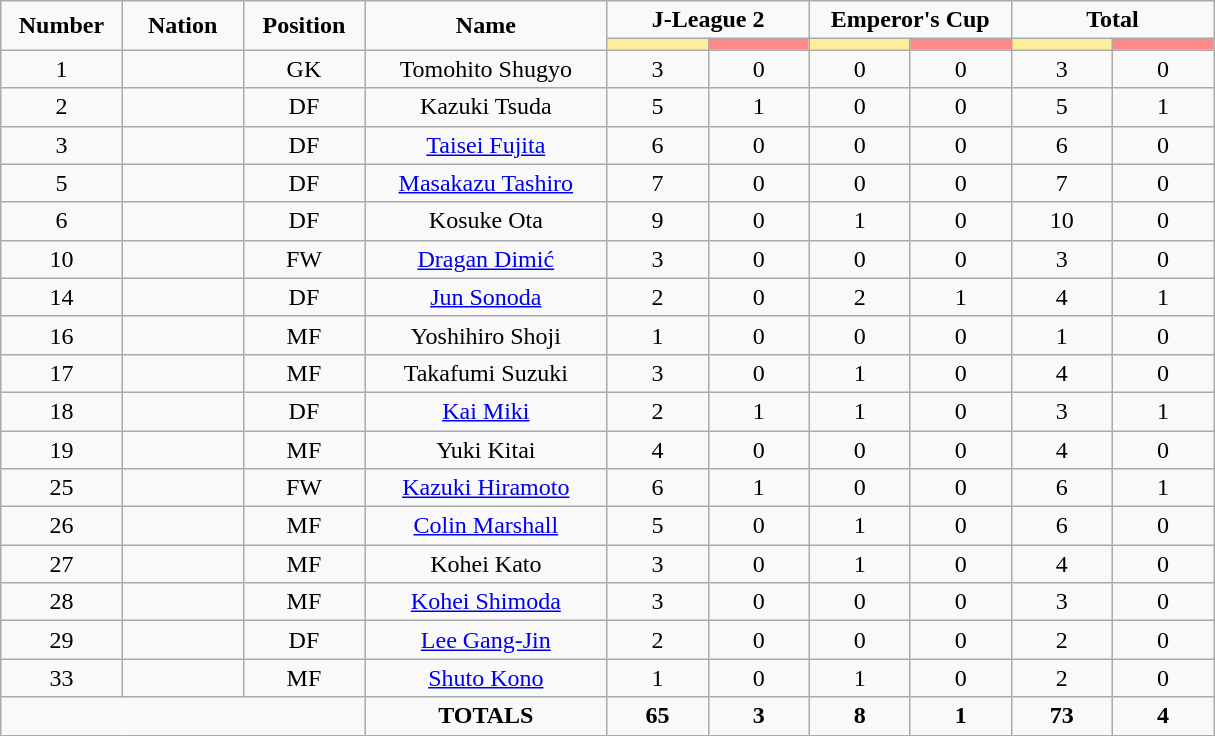<table class="wikitable" style="font-size: 100%; text-align: center;">
<tr>
<td rowspan="2" width="10%" align="center"><strong>Number</strong></td>
<td rowspan="2" width="10%" align="center"><strong>Nation</strong></td>
<td rowspan="2" width="10%" align="center"><strong>Position</strong></td>
<td rowspan="2" width="20%" align="center"><strong>Name</strong></td>
<td colspan="2" align="center"><strong>J-League 2</strong></td>
<td colspan="2" align="center"><strong>Emperor's Cup</strong></td>
<td colspan="2" align="center"><strong>Total</strong></td>
</tr>
<tr>
<th width=60 style="background: #FFEE99"></th>
<th width=60 style="background: #FF8888"></th>
<th width=60 style="background: #FFEE99"></th>
<th width=60 style="background: #FF8888"></th>
<th width=60 style="background: #FFEE99"></th>
<th width=60 style="background: #FF8888"></th>
</tr>
<tr>
<td>1</td>
<td></td>
<td>GK</td>
<td>Tomohito Shugyo</td>
<td>3</td>
<td>0</td>
<td>0</td>
<td>0</td>
<td>3</td>
<td>0</td>
</tr>
<tr>
<td>2</td>
<td></td>
<td>DF</td>
<td>Kazuki Tsuda</td>
<td>5</td>
<td>1</td>
<td>0</td>
<td>0</td>
<td>5</td>
<td>1</td>
</tr>
<tr>
<td>3</td>
<td></td>
<td>DF</td>
<td><a href='#'>Taisei Fujita</a></td>
<td>6</td>
<td>0</td>
<td>0</td>
<td>0</td>
<td>6</td>
<td>0</td>
</tr>
<tr>
<td>5</td>
<td></td>
<td>DF</td>
<td><a href='#'>Masakazu Tashiro</a></td>
<td>7</td>
<td>0</td>
<td>0</td>
<td>0</td>
<td>7</td>
<td>0</td>
</tr>
<tr>
<td>6</td>
<td></td>
<td>DF</td>
<td>Kosuke Ota</td>
<td>9</td>
<td>0</td>
<td>1</td>
<td>0</td>
<td>10</td>
<td>0</td>
</tr>
<tr>
<td>10</td>
<td></td>
<td>FW</td>
<td><a href='#'>Dragan Dimić</a></td>
<td>3</td>
<td>0</td>
<td>0</td>
<td>0</td>
<td>3</td>
<td>0</td>
</tr>
<tr>
<td>14</td>
<td></td>
<td>DF</td>
<td><a href='#'>Jun Sonoda</a></td>
<td>2</td>
<td>0</td>
<td>2</td>
<td>1</td>
<td>4</td>
<td>1</td>
</tr>
<tr>
<td>16</td>
<td></td>
<td>MF</td>
<td>Yoshihiro Shoji</td>
<td>1</td>
<td>0</td>
<td>0</td>
<td>0</td>
<td>1</td>
<td>0</td>
</tr>
<tr>
<td>17</td>
<td></td>
<td>MF</td>
<td>Takafumi Suzuki</td>
<td>3</td>
<td>0</td>
<td>1</td>
<td>0</td>
<td>4</td>
<td>0</td>
</tr>
<tr>
<td>18</td>
<td></td>
<td>DF</td>
<td><a href='#'>Kai Miki</a></td>
<td>2</td>
<td>1</td>
<td>1</td>
<td>0</td>
<td>3</td>
<td>1</td>
</tr>
<tr>
<td>19</td>
<td></td>
<td>MF</td>
<td>Yuki Kitai</td>
<td>4</td>
<td>0</td>
<td>0</td>
<td>0</td>
<td>4</td>
<td>0</td>
</tr>
<tr>
<td>25</td>
<td></td>
<td>FW</td>
<td><a href='#'>Kazuki Hiramoto</a></td>
<td>6</td>
<td>1</td>
<td>0</td>
<td>0</td>
<td>6</td>
<td>1</td>
</tr>
<tr>
<td>26</td>
<td></td>
<td>MF</td>
<td><a href='#'>Colin Marshall</a></td>
<td>5</td>
<td>0</td>
<td>1</td>
<td>0</td>
<td>6</td>
<td>0</td>
</tr>
<tr>
<td>27</td>
<td></td>
<td>MF</td>
<td>Kohei Kato</td>
<td>3</td>
<td>0</td>
<td>1</td>
<td>0</td>
<td>4</td>
<td>0</td>
</tr>
<tr>
<td>28</td>
<td></td>
<td>MF</td>
<td><a href='#'>Kohei Shimoda</a></td>
<td>3</td>
<td>0</td>
<td>0</td>
<td>0</td>
<td>3</td>
<td>0</td>
</tr>
<tr>
<td>29</td>
<td></td>
<td>DF</td>
<td><a href='#'>Lee Gang-Jin</a></td>
<td>2</td>
<td>0</td>
<td>0</td>
<td>0</td>
<td>2</td>
<td>0</td>
</tr>
<tr>
<td>33</td>
<td></td>
<td>MF</td>
<td><a href='#'>Shuto Kono</a></td>
<td>1</td>
<td>0</td>
<td>1</td>
<td>0</td>
<td>2</td>
<td>0</td>
</tr>
<tr>
<td colspan="3"></td>
<td><strong>TOTALS</strong></td>
<td><strong>65</strong></td>
<td><strong>3</strong></td>
<td><strong>8</strong></td>
<td><strong>1</strong></td>
<td><strong>73</strong></td>
<td><strong>4</strong></td>
</tr>
</table>
